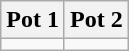<table class="wikitable">
<tr>
<th>Pot 1</th>
<th>Pot 2</th>
</tr>
<tr>
<td valign=top></td>
<td valign=top></td>
</tr>
</table>
